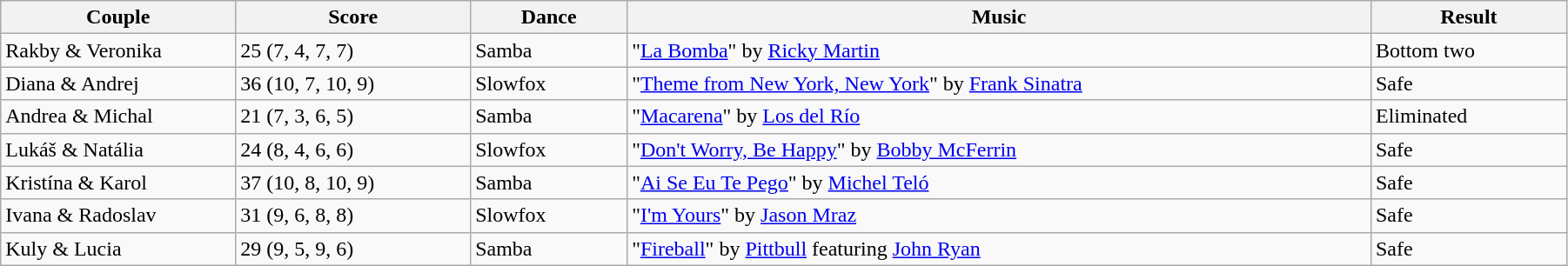<table class="wikitable sortable" style="width:95%; white-space:nowrap;">
<tr>
<th class=insortable style="width:15%;">Couple</th>
<th style="width:15%;">Score</th>
<th style="width:10%;">Dance</th>
<th style="width:47.5%;">Music</th>
<th style="width:15%;">Result</th>
</tr>
<tr>
<td>Rakby & Veronika</td>
<td>25 (7, 4, 7, 7)</td>
<td>Samba</td>
<td>"<a href='#'>La Bomba</a>" by <a href='#'>Ricky Martin</a></td>
<td>Bottom two</td>
</tr>
<tr>
<td>Diana & Andrej</td>
<td>36 (10, 7, 10, 9)</td>
<td>Slowfox</td>
<td>"<a href='#'>Theme from New York, New York</a>" by <a href='#'>Frank Sinatra</a></td>
<td>Safe</td>
</tr>
<tr>
<td>Andrea & Michal</td>
<td>21 (7, 3, 6, 5)</td>
<td>Samba</td>
<td>"<a href='#'>Macarena</a>" by <a href='#'>Los del Río</a></td>
<td>Eliminated</td>
</tr>
<tr>
<td>Lukáš & Natália</td>
<td>24 (8, 4, 6, 6)</td>
<td>Slowfox</td>
<td>"<a href='#'>Don't Worry, Be Happy</a>" by <a href='#'>Bobby McFerrin</a></td>
<td>Safe</td>
</tr>
<tr>
<td>Kristína & Karol</td>
<td>37 (10, 8, 10, 9)</td>
<td>Samba</td>
<td>"<a href='#'>Ai Se Eu Te Pego</a>" by <a href='#'>Michel Teló</a></td>
<td>Safe</td>
</tr>
<tr>
<td>Ivana & Radoslav</td>
<td>31 (9, 6, 8, 8)</td>
<td>Slowfox</td>
<td>"<a href='#'>I'm Yours</a>" by <a href='#'>Jason Mraz</a></td>
<td>Safe</td>
</tr>
<tr>
<td>Kuly & Lucia</td>
<td>29 (9, 5, 9, 6)</td>
<td>Samba</td>
<td>"<a href='#'>Fireball</a>" by <a href='#'>Pittbull</a> featuring <a href='#'>John Ryan</a></td>
<td>Safe</td>
</tr>
</table>
